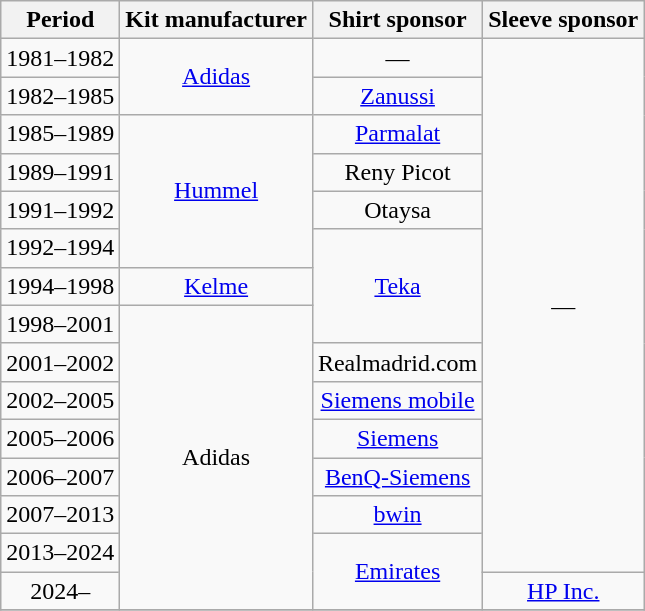<table class="wikitable" style="text-align: center">
<tr>
<th>Period</th>
<th>Kit manufacturer</th>
<th>Shirt sponsor</th>
<th>Sleeve sponsor</th>
</tr>
<tr>
<td>1981–1982</td>
<td rowspan=2><a href='#'>Adidas</a></td>
<td>—</td>
<td rowspan=14>—</td>
</tr>
<tr>
<td>1982–1985</td>
<td><a href='#'>Zanussi</a></td>
</tr>
<tr>
<td>1985–1989</td>
<td rowspan=4><a href='#'>Hummel</a></td>
<td><a href='#'>Parmalat</a></td>
</tr>
<tr>
<td>1989–1991</td>
<td>Reny Picot</td>
</tr>
<tr>
<td>1991–1992</td>
<td>Otaysa</td>
</tr>
<tr>
<td>1992–1994</td>
<td rowspan=3><a href='#'>Teka</a></td>
</tr>
<tr>
<td>1994–1998</td>
<td><a href='#'>Kelme</a></td>
</tr>
<tr>
<td>1998–2001</td>
<td rowspan=8>Adidas</td>
</tr>
<tr>
<td>2001–2002</td>
<td>Realmadrid.com</td>
</tr>
<tr>
<td>2002–2005</td>
<td><a href='#'>Siemens mobile</a></td>
</tr>
<tr>
<td>2005–2006</td>
<td><a href='#'>Siemens</a></td>
</tr>
<tr>
<td>2006–2007</td>
<td><a href='#'>BenQ-Siemens</a></td>
</tr>
<tr>
<td>2007–2013</td>
<td><a href='#'>bwin</a></td>
</tr>
<tr>
<td>2013–2024</td>
<td rowspan=2><a href='#'>Emirates</a></td>
</tr>
<tr>
<td>2024–</td>
<td><a href='#'>HP Inc.</a></td>
</tr>
<tr>
</tr>
</table>
